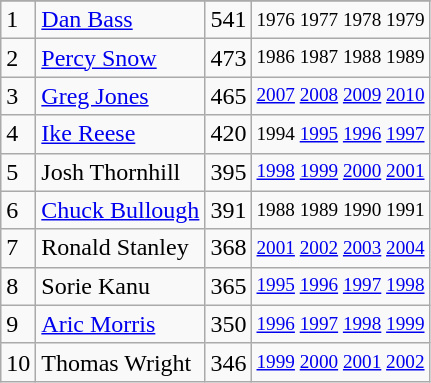<table class="wikitable">
<tr>
</tr>
<tr>
<td>1</td>
<td><a href='#'>Dan Bass</a></td>
<td>541</td>
<td style="font-size:80%;">1976 1977 1978 1979</td>
</tr>
<tr>
<td>2</td>
<td><a href='#'>Percy Snow</a></td>
<td>473</td>
<td style="font-size:80%;">1986 1987 1988 1989</td>
</tr>
<tr>
<td>3</td>
<td><a href='#'>Greg Jones</a></td>
<td>465</td>
<td style="font-size:80%;"><a href='#'>2007</a> <a href='#'>2008</a> <a href='#'>2009</a> <a href='#'>2010</a></td>
</tr>
<tr>
<td>4</td>
<td><a href='#'>Ike Reese</a></td>
<td>420</td>
<td style="font-size:80%;">1994 <a href='#'>1995</a> <a href='#'>1996</a> <a href='#'>1997</a></td>
</tr>
<tr>
<td>5</td>
<td>Josh Thornhill</td>
<td>395</td>
<td style="font-size:80%;"><a href='#'>1998</a> <a href='#'>1999</a> <a href='#'>2000</a> <a href='#'>2001</a></td>
</tr>
<tr>
<td>6</td>
<td><a href='#'>Chuck Bullough</a></td>
<td>391</td>
<td style="font-size:80%;">1988 1989 1990 1991</td>
</tr>
<tr>
<td>7</td>
<td>Ronald Stanley</td>
<td>368</td>
<td style="font-size:80%;"><a href='#'>2001</a> <a href='#'>2002</a> <a href='#'>2003</a> <a href='#'>2004</a></td>
</tr>
<tr>
<td>8</td>
<td>Sorie Kanu</td>
<td>365</td>
<td style="font-size:80%;"><a href='#'>1995</a> <a href='#'>1996</a> <a href='#'>1997</a> <a href='#'>1998</a></td>
</tr>
<tr>
<td>9</td>
<td><a href='#'>Aric Morris</a></td>
<td>350</td>
<td style="font-size:80%;"><a href='#'>1996</a> <a href='#'>1997</a> <a href='#'>1998</a> <a href='#'>1999</a></td>
</tr>
<tr>
<td>10</td>
<td>Thomas Wright</td>
<td>346</td>
<td style="font-size:80%;"><a href='#'>1999</a> <a href='#'>2000</a> <a href='#'>2001</a> <a href='#'>2002</a></td>
</tr>
</table>
